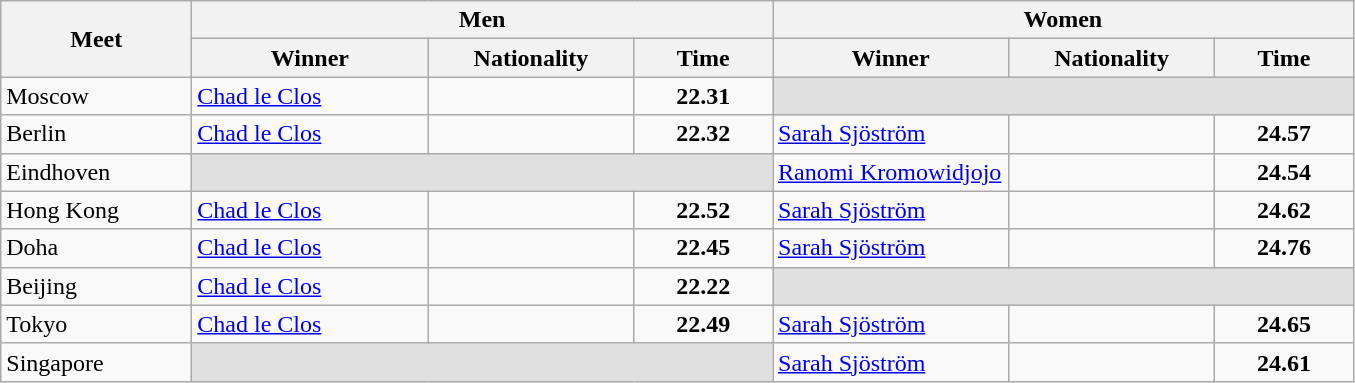<table class="wikitable">
<tr>
<th width=120 rowspan="2">Meet</th>
<th colspan="3">Men</th>
<th colspan="3">Women</th>
</tr>
<tr>
<th width=150>Winner</th>
<th width=130>Nationality</th>
<th width=85>Time</th>
<th width=150>Winner</th>
<th width=130>Nationality</th>
<th width=85>Time</th>
</tr>
<tr>
<td>Moscow</td>
<td><a href='#'>Chad le Clos</a></td>
<td></td>
<td align=center><strong>22.31</strong></td>
<td colspan=3 bgcolor=E0E0E0></td>
</tr>
<tr>
<td>Berlin</td>
<td><a href='#'>Chad le Clos</a></td>
<td></td>
<td align=center><strong>22.32</strong></td>
<td><a href='#'>Sarah Sjöström</a></td>
<td></td>
<td align=center><strong>24.57</strong></td>
</tr>
<tr>
<td>Eindhoven</td>
<td colspan=3 bgcolor=E0E0E0></td>
<td><a href='#'>Ranomi Kromowidjojo</a></td>
<td></td>
<td align=center><strong>24.54</strong></td>
</tr>
<tr>
<td>Hong Kong</td>
<td><a href='#'>Chad le Clos</a></td>
<td></td>
<td align=center><strong>22.52</strong></td>
<td><a href='#'>Sarah Sjöström</a></td>
<td></td>
<td align=center><strong>24.62</strong></td>
</tr>
<tr>
<td>Doha</td>
<td><a href='#'>Chad le Clos</a></td>
<td></td>
<td align=center><strong>22.45</strong></td>
<td><a href='#'>Sarah Sjöström</a></td>
<td></td>
<td align=center><strong>24.76</strong></td>
</tr>
<tr>
<td>Beijing</td>
<td><a href='#'>Chad le Clos</a></td>
<td></td>
<td align=center><strong>22.22</strong></td>
<td colspan=3 bgcolor=e0e0e0></td>
</tr>
<tr>
<td>Tokyo</td>
<td><a href='#'>Chad le Clos</a></td>
<td></td>
<td align=center><strong>22.49</strong></td>
<td><a href='#'>Sarah Sjöström</a></td>
<td></td>
<td align=center><strong>24.65</strong></td>
</tr>
<tr>
<td>Singapore</td>
<td colspan=3 bgcolor=e0e0e0></td>
<td><a href='#'>Sarah Sjöström</a></td>
<td></td>
<td align=center><strong>24.61</strong></td>
</tr>
</table>
